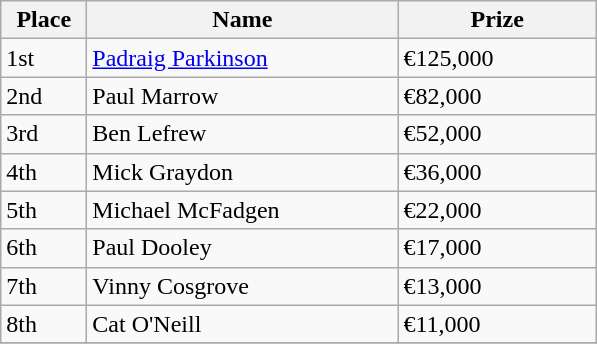<table class="wikitable">
<tr>
<th width="50">Place</th>
<th width="200">Name</th>
<th width="125">Prize</th>
</tr>
<tr>
<td>1st</td>
<td> <a href='#'>Padraig Parkinson</a></td>
<td>€125,000</td>
</tr>
<tr>
<td>2nd</td>
<td> Paul Marrow</td>
<td>€82,000</td>
</tr>
<tr>
<td>3rd</td>
<td> Ben Lefrew</td>
<td>€52,000</td>
</tr>
<tr>
<td>4th</td>
<td> Mick Graydon</td>
<td>€36,000</td>
</tr>
<tr>
<td>5th</td>
<td> Michael McFadgen</td>
<td>€22,000</td>
</tr>
<tr>
<td>6th</td>
<td> Paul Dooley</td>
<td>€17,000</td>
</tr>
<tr>
<td>7th</td>
<td> Vinny Cosgrove</td>
<td>€13,000</td>
</tr>
<tr>
<td>8th</td>
<td> Cat O'Neill</td>
<td>€11,000</td>
</tr>
<tr>
</tr>
</table>
